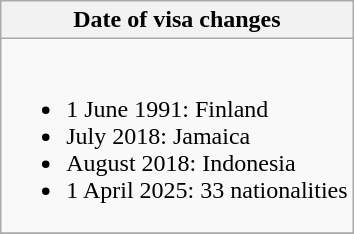<table class="wikitable collapsible collapsed">
<tr>
<th style="width:100%;";">Date of visa changes</th>
</tr>
<tr>
<td><br><ul><li>1 June 1991: Finland</li><li>July 2018: Jamaica</li><li>August 2018: Indonesia</li><li>1 April 2025: 33 nationalities</li></ul></td>
</tr>
<tr>
</tr>
</table>
